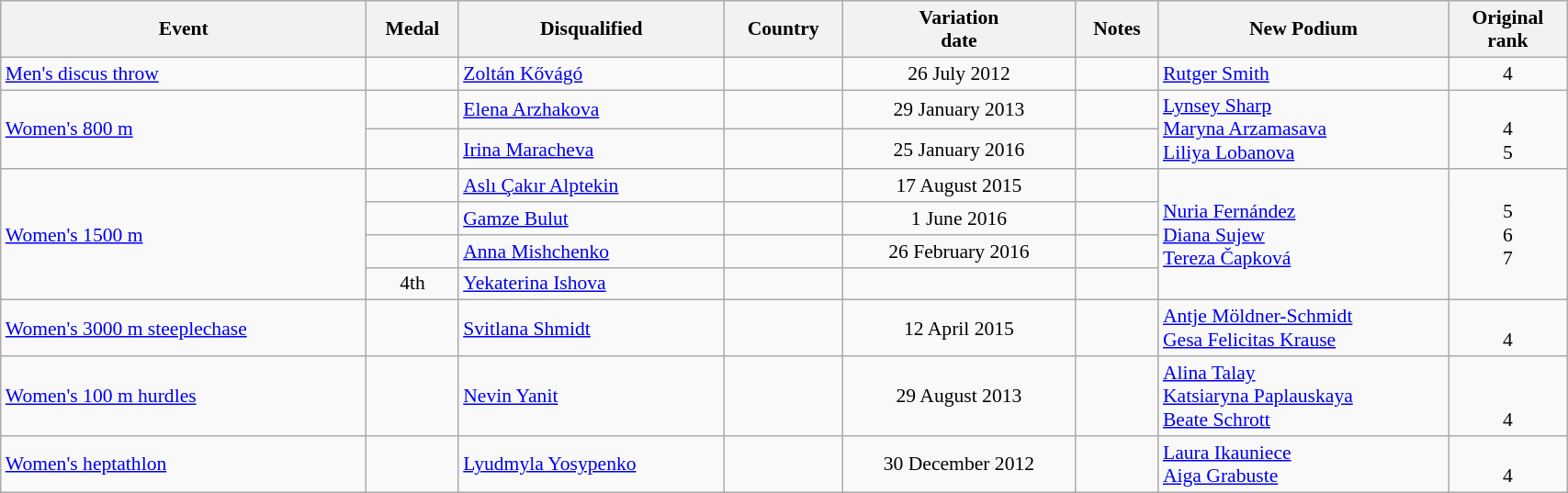<table class="wikitable sortable" style="width:90%; font-size:90%; text-align:left;">
<tr>
<th>Event</th>
<th>Medal</th>
<th>Disqualified</th>
<th>Country</th>
<th>Variation <br>date</th>
<th>Notes</th>
<th>New Podium</th>
<th>Original<br>rank</th>
</tr>
<tr>
<td><a href='#'>Men's discus throw</a></td>
<td align=center></td>
<td><a href='#'>Zoltán Kővágó</a></td>
<td align=left></td>
<td align=center>26 July 2012</td>
<td align=center></td>
<td>  <a href='#'>Rutger Smith</a></td>
<td align=center>4</td>
</tr>
<tr>
<td rowspan=2><a href='#'>Women's 800 m</a></td>
<td align=center></td>
<td><a href='#'>Elena Arzhakova</a></td>
<td align=left></td>
<td align=center>29 January 2013</td>
<td align=center></td>
<td rowspan=2>  <a href='#'>Lynsey Sharp</a> <br>  <a href='#'>Maryna Arzamasava</a><br>  <a href='#'>Liliya Lobanova</a></td>
<td rowspan=2 align=center> <br> 4 <br> 5</td>
</tr>
<tr>
<td align=center></td>
<td><a href='#'>Irina Maracheva</a></td>
<td align=left></td>
<td align=center>25 January 2016</td>
<td align=center></td>
</tr>
<tr>
<td rowspan=4><a href='#'>Women's 1500 m</a></td>
<td align=center></td>
<td><a href='#'>Aslı Çakır Alptekin</a></td>
<td align=left></td>
<td align=center>17 August 2015</td>
<td align=center></td>
<td rowspan=4>  <a href='#'>Nuria Fernández</a> <br>  <a href='#'>Diana Sujew</a><br>  <a href='#'>Tereza Čapková</a></td>
<td rowspan=4 align=center>5 <br> 6 <br> 7</td>
</tr>
<tr>
<td align=center></td>
<td><a href='#'>Gamze Bulut</a></td>
<td align=left></td>
<td align=center>1 June 2016</td>
<td align=center></td>
</tr>
<tr>
<td align=center></td>
<td><a href='#'>Anna Mishchenko</a></td>
<td align=left></td>
<td align=center>26 February 2016</td>
<td align=center></td>
</tr>
<tr>
<td align=center>4th</td>
<td><a href='#'>Yekaterina Ishova</a></td>
<td align=left></td>
<td align=center></td>
<td align=center></td>
</tr>
<tr>
<td><a href='#'>Women's 3000 m steeplechase</a></td>
<td align=center></td>
<td><a href='#'>Svitlana Shmidt</a></td>
<td align=left></td>
<td align=center>12 April 2015</td>
<td align=center></td>
<td>  <a href='#'>Antje Möldner-Schmidt</a> <br>   <a href='#'>Gesa Felicitas Krause</a></td>
<td align=center> <br>4</td>
</tr>
<tr>
<td><a href='#'>Women's 100 m hurdles</a></td>
<td align=center></td>
<td><a href='#'>Nevin Yanit</a></td>
<td align=left></td>
<td align=center>29 August 2013</td>
<td align=center></td>
<td>  <a href='#'>Alina Talay</a> <br>  <a href='#'>Katsiaryna Paplauskaya</a><br>  <a href='#'>Beate Schrott</a></td>
<td align=center> <br>  <br> 4</td>
</tr>
<tr>
<td><a href='#'>Women's heptathlon</a></td>
<td align=center></td>
<td><a href='#'>Lyudmyla Yosypenko</a></td>
<td align=left></td>
<td align=center>30 December 2012</td>
<td align=center></td>
<td>  <a href='#'>Laura Ikauniece</a> <br>   <a href='#'>Aiga Grabuste</a></td>
<td align=center> <br>4</td>
</tr>
</table>
